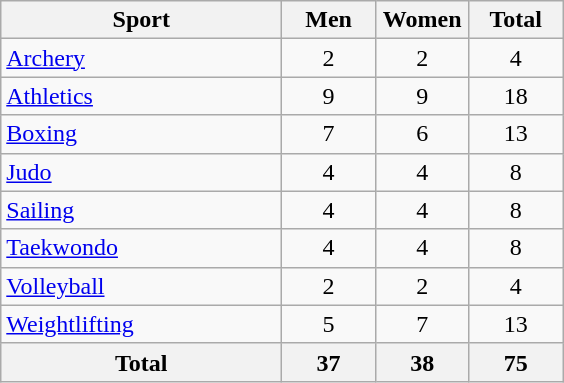<table class="wikitable sortable" style="text-align:center;">
<tr>
<th width=180>Sport</th>
<th width=55>Men</th>
<th width=55>Women</th>
<th width=55>Total</th>
</tr>
<tr>
<td align=left><a href='#'>Archery</a></td>
<td>2</td>
<td>2</td>
<td>4</td>
</tr>
<tr>
<td align=left><a href='#'>Athletics</a></td>
<td>9</td>
<td>9</td>
<td>18</td>
</tr>
<tr>
<td align=left><a href='#'>Boxing</a></td>
<td>7</td>
<td>6</td>
<td>13</td>
</tr>
<tr>
<td align=left><a href='#'>Judo</a></td>
<td>4</td>
<td>4</td>
<td>8</td>
</tr>
<tr>
<td align=left><a href='#'>Sailing</a></td>
<td>4</td>
<td>4</td>
<td>8</td>
</tr>
<tr>
<td align=left><a href='#'>Taekwondo</a></td>
<td>4</td>
<td>4</td>
<td>8</td>
</tr>
<tr>
<td align=left><a href='#'>Volleyball</a></td>
<td>2</td>
<td>2</td>
<td>4</td>
</tr>
<tr>
<td align=left><a href='#'>Weightlifting</a></td>
<td>5</td>
<td>7</td>
<td>13</td>
</tr>
<tr>
<th>Total</th>
<th>37</th>
<th>38</th>
<th>75</th>
</tr>
</table>
